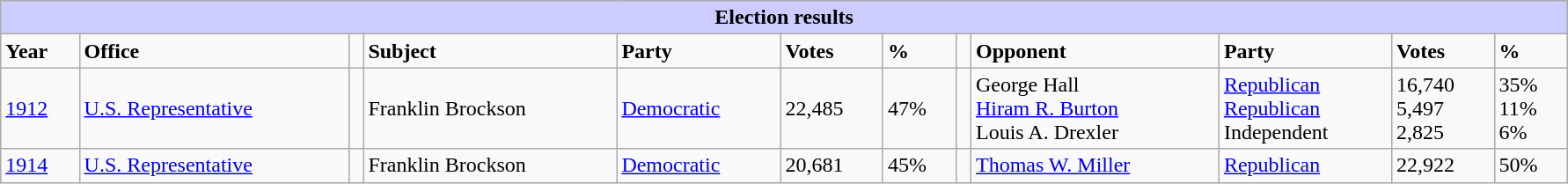<table class=wikitable style="width: 94%" style="text-align: center;" align="center">
<tr bgcolor=#cccccc>
<th colspan=12 style="background: #ccccff;">Election results</th>
</tr>
<tr>
<td><strong>Year</strong></td>
<td><strong>Office</strong></td>
<td></td>
<td><strong>Subject</strong></td>
<td><strong>Party</strong></td>
<td><strong>Votes</strong></td>
<td><strong>%</strong></td>
<td></td>
<td><strong>Opponent</strong></td>
<td><strong>Party</strong></td>
<td><strong>Votes</strong></td>
<td><strong>%</strong></td>
</tr>
<tr>
<td><a href='#'>1912</a></td>
<td><a href='#'>U.S. Representative</a></td>
<td></td>
<td>Franklin Brockson</td>
<td><a href='#'>Democratic</a></td>
<td>22,485</td>
<td>47%</td>
<td></td>
<td>George Hall<br><a href='#'>Hiram R. Burton</a><br>Louis A. Drexler</td>
<td><a href='#'>Republican</a><br><a href='#'>Republican</a><br>Independent</td>
<td>16,740<br>5,497<br>2,825</td>
<td>35%<br>11%<br>6%</td>
</tr>
<tr>
<td><a href='#'>1914</a></td>
<td><a href='#'>U.S. Representative</a></td>
<td></td>
<td>Franklin Brockson</td>
<td><a href='#'>Democratic</a></td>
<td>20,681</td>
<td>45%</td>
<td></td>
<td><a href='#'>Thomas W. Miller</a></td>
<td><a href='#'>Republican</a></td>
<td>22,922</td>
<td>50%</td>
</tr>
</table>
